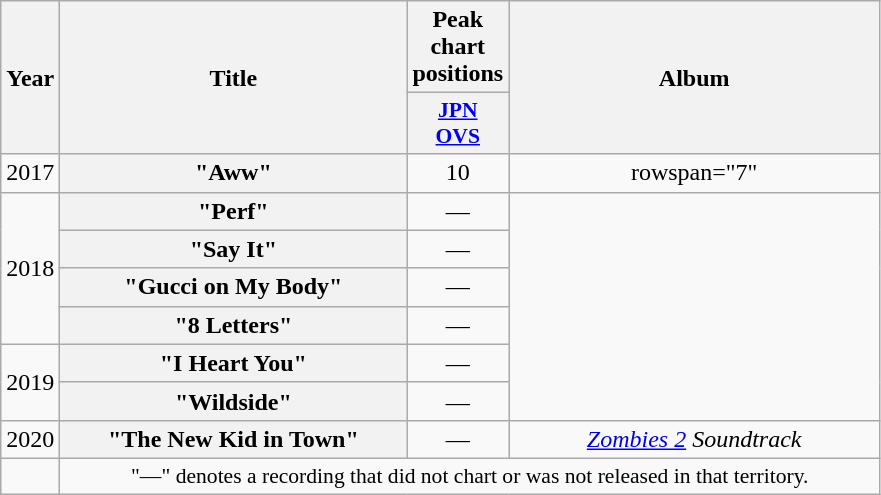<table class="wikitable plainrowheaders" style="text-align:center;">
<tr>
<th rowspan="2" scope="col">Year</th>
<th scope="col" rowspan="2" style="width:14em;">Title</th>
<th scope="col" colspan="1">Peak chart positions</th>
<th scope="col" rowspan="2" style="width:15em;">Album</th>
</tr>
<tr>
<th scope="col" style="width:3em;font-size:90%;"><a href='#'>JPN<br>OVS</a><br></th>
</tr>
<tr>
<td>2017</td>
<th scope="row">"Aww"</th>
<td>10</td>
<td>rowspan="7" </td>
</tr>
<tr>
<td rowspan="4">2018</td>
<th scope="row">"Perf"</th>
<td>—</td>
</tr>
<tr>
<th scope="row">"Say It"<br></th>
<td>—</td>
</tr>
<tr>
<th scope="row">"Gucci on My Body"</th>
<td>—</td>
</tr>
<tr>
<th scope="row">"8 Letters"</th>
<td>—</td>
</tr>
<tr>
<td rowspan="2">2019</td>
<th scope="row">"I Heart You"</th>
<td>—</td>
</tr>
<tr>
<th scope="row">"Wildside"</th>
<td>—</td>
</tr>
<tr>
<td rowspan="1">2020</td>
<th scope="row">"The New Kid in Town"</th>
<td>—</td>
<td><em><a href='#'>Zombies 2</a> Soundtrack</em></td>
</tr>
<tr>
<td></td>
<td colspan="13" style="font-size:90%">"—" denotes a recording that did not chart or was not released in that territory.</td>
</tr>
</table>
